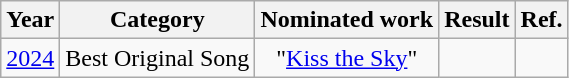<table class="wikitable" style="text-align:center;">
<tr>
<th>Year</th>
<th>Category</th>
<th>Nominated work</th>
<th>Result</th>
<th>Ref.</th>
</tr>
<tr>
<td><a href='#'>2024</a></td>
<td>Best Original Song</td>
<td>"<a href='#'>Kiss the Sky</a>"</td>
<td></td>
<td></td>
</tr>
</table>
